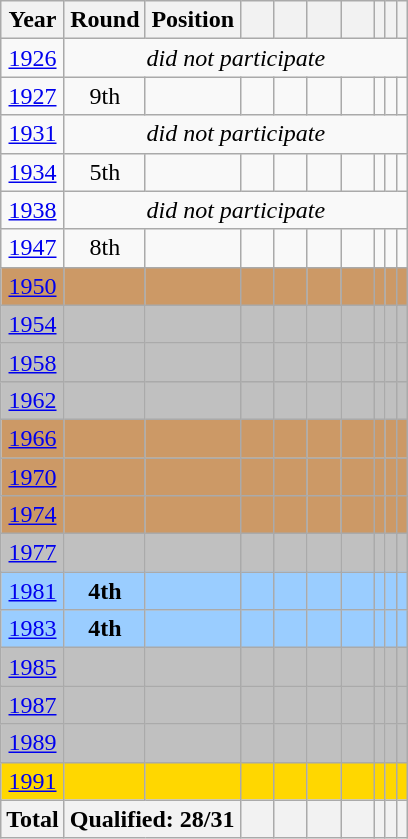<table class="wikitable" style="text-align: center;">
<tr>
<th>Year</th>
<th>Round</th>
<th>Position</th>
<th width="15"></th>
<th width="15"></th>
<th width="15"></th>
<th width="15"></th>
<th></th>
<th></th>
<th></th>
</tr>
<tr>
<td> <a href='#'>1926</a></td>
<td colspan=9><em>did not participate</em></td>
</tr>
<tr>
<td> <a href='#'>1927</a></td>
<td>9th</td>
<td></td>
<td></td>
<td></td>
<td></td>
<td></td>
<td></td>
<td></td>
<td></td>
</tr>
<tr>
<td> <a href='#'>1931</a></td>
<td colspan=9><em>did not participate</em></td>
</tr>
<tr>
<td> <a href='#'>1934</a></td>
<td>5th</td>
<td></td>
<td></td>
<td></td>
<td></td>
<td></td>
<td></td>
<td></td>
<td></td>
</tr>
<tr>
<td> <a href='#'>1938</a></td>
<td colspan=9><em>did not participate</em></td>
</tr>
<tr>
<td> <a href='#'>1947</a></td>
<td>8th</td>
<td></td>
<td></td>
<td></td>
<td></td>
<td></td>
<td></td>
<td></td>
<td></td>
</tr>
<tr style="background:#c96;">
<td> <a href='#'>1950</a></td>
<td></td>
<td></td>
<td></td>
<td></td>
<td></td>
<td></td>
<td></td>
<td></td>
<td></td>
</tr>
<tr style="background:silver;">
<td> <a href='#'>1954</a></td>
<td></td>
<td></td>
<td></td>
<td></td>
<td></td>
<td></td>
<td></td>
<td></td>
<td></td>
</tr>
<tr style="background:silver;">
<td> <a href='#'>1958</a></td>
<td></td>
<td></td>
<td></td>
<td></td>
<td></td>
<td></td>
<td></td>
<td></td>
<td></td>
</tr>
<tr style="background:silver;">
<td> <a href='#'>1962</a></td>
<td></td>
<td></td>
<td></td>
<td></td>
<td></td>
<td></td>
<td></td>
<td></td>
<td></td>
</tr>
<tr style="background:#c96;">
<td> <a href='#'>1966</a></td>
<td></td>
<td></td>
<td></td>
<td></td>
<td></td>
<td></td>
<td></td>
<td></td>
<td></td>
</tr>
<tr style="background:#c96;">
<td> <a href='#'>1970</a></td>
<td></td>
<td></td>
<td></td>
<td></td>
<td></td>
<td></td>
<td></td>
<td></td>
<td></td>
</tr>
<tr style="background:#c96;">
<td> <a href='#'>1974</a></td>
<td></td>
<td></td>
<td></td>
<td></td>
<td></td>
<td></td>
<td></td>
<td></td>
<td></td>
</tr>
<tr style="background:silver;">
<td> <a href='#'>1977</a></td>
<td></td>
<td></td>
<td></td>
<td></td>
<td></td>
<td></td>
<td></td>
<td></td>
<td></td>
</tr>
<tr style="background:#9acdff;">
<td> <a href='#'>1981</a></td>
<td><strong>4th</strong></td>
<td></td>
<td></td>
<td></td>
<td></td>
<td></td>
<td></td>
<td></td>
<td></td>
</tr>
<tr style="background:#9acdff;">
<td> <a href='#'>1983</a></td>
<td><strong>4th</strong></td>
<td></td>
<td></td>
<td></td>
<td></td>
<td></td>
<td></td>
<td></td>
<td></td>
</tr>
<tr style="background:silver;">
<td> <a href='#'>1985</a></td>
<td></td>
<td></td>
<td></td>
<td></td>
<td></td>
<td></td>
<td></td>
<td></td>
<td></td>
</tr>
<tr style="background:silver;">
<td> <a href='#'>1987</a></td>
<td></td>
<td></td>
<td></td>
<td></td>
<td></td>
<td></td>
<td></td>
<td></td>
<td></td>
</tr>
<tr style="background:silver;">
<td> <a href='#'>1989</a></td>
<td></td>
<td></td>
<td></td>
<td></td>
<td></td>
<td></td>
<td></td>
<td></td>
<td></td>
</tr>
<tr style="background:gold;">
<td> <a href='#'>1991</a></td>
<td></td>
<td></td>
<td></td>
<td></td>
<td></td>
<td></td>
<td></td>
<td></td>
<td></td>
</tr>
<tr>
<th>Total</th>
<th colspan="2">Qualified: 28/31</th>
<th></th>
<th></th>
<th></th>
<th></th>
<th></th>
<th></th>
<th></th>
</tr>
</table>
